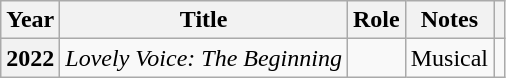<table class="wikitable sortable plainrowheaders">
<tr>
<th scope="col">Year</th>
<th scope="col">Title</th>
<th scope="col">Role</th>
<th scope="col">Notes</th>
<th scope="col" class="unsortable"></th>
</tr>
<tr>
<th scope="row">2022</th>
<td><em>Lovely Voice: The Beginning</em></td>
<td></td>
<td>Musical</td>
<td></td>
</tr>
</table>
